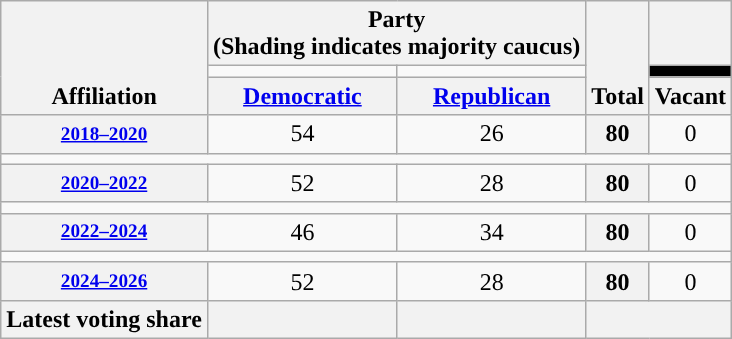<table class=wikitable style="text-align:center">
<tr style="vertical-align:bottom;">
<th rowspan=3>Affiliation</th>
<th colspan=2>Party <div>(Shading indicates majority caucus)</div></th>
<th rowspan=3>Total</th>
<th></th>
</tr>
<tr style="height:5px">
<td style="background-color:"></td>
<td style="background-color:"></td>
<td style="background-color:black"></td>
</tr>
<tr>
<th><a href='#'>Democratic</a></th>
<th><a href='#'>Republican</a></th>
<th>Vacant</th>
</tr>
<tr>
<th nowrap style="font-size:80%"><a href='#'>2018–2020</a></th>
<td>54</td>
<td>26</td>
<th>80</th>
<td>0</td>
</tr>
<tr>
<td colspan=5></td>
</tr>
<tr>
<th nowrap style="font-size:80%"><a href='#'>2020–2022</a></th>
<td>52</td>
<td>28</td>
<th>80</th>
<td>0</td>
</tr>
<tr>
<td colspan=5></td>
</tr>
<tr>
<th nowrap style="font-size:80%"><a href='#'>2022–2024</a></th>
<td>46</td>
<td>34</td>
<th>80</th>
<td>0</td>
</tr>
<tr>
<td colspan=5></td>
</tr>
<tr>
<th nowrap style="font-size:80%"><a href='#'>2024–2026</a></th>
<td>52</td>
<td>28</td>
<th>80</th>
<td>0</td>
</tr>
<tr>
<th>Latest voting share</th>
<th></th>
<th></th>
<th colspan=2></th>
</tr>
</table>
